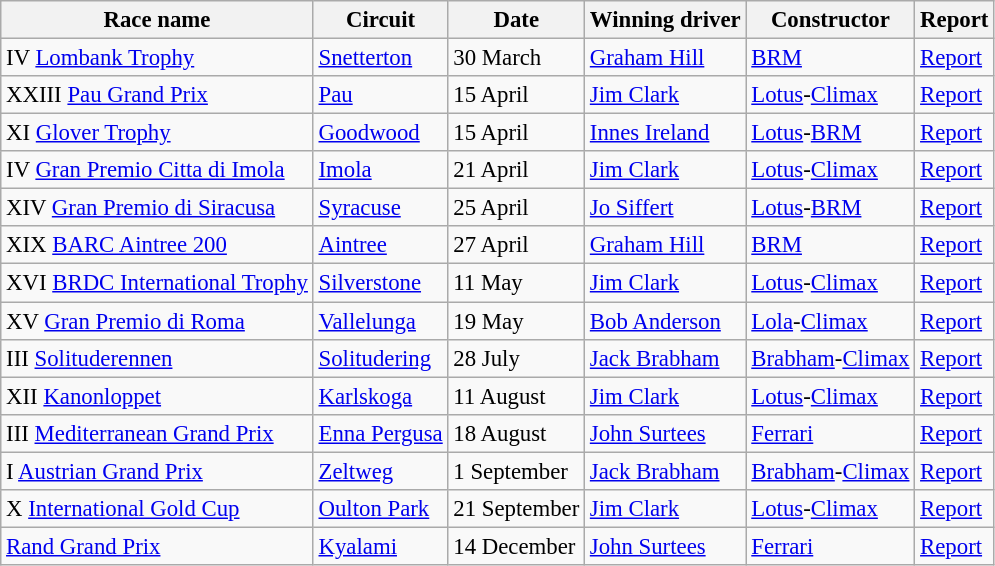<table class="wikitable" style="font-size:95%">
<tr>
<th>Race name</th>
<th>Circuit</th>
<th>Date</th>
<th>Winning driver</th>
<th>Constructor</th>
<th>Report</th>
</tr>
<tr>
<td> IV <a href='#'>Lombank Trophy</a></td>
<td><a href='#'>Snetterton</a></td>
<td>30 March</td>
<td> <a href='#'>Graham Hill</a></td>
<td> <a href='#'>BRM</a></td>
<td><a href='#'>Report</a></td>
</tr>
<tr>
<td> XXIII <a href='#'>Pau Grand Prix</a></td>
<td><a href='#'>Pau</a></td>
<td>15 April</td>
<td> <a href='#'>Jim Clark</a></td>
<td> <a href='#'>Lotus</a>-<a href='#'>Climax</a></td>
<td><a href='#'>Report</a></td>
</tr>
<tr>
<td> XI <a href='#'>Glover Trophy</a></td>
<td><a href='#'>Goodwood</a></td>
<td>15 April</td>
<td> <a href='#'>Innes Ireland</a></td>
<td> <a href='#'>Lotus</a>-<a href='#'>BRM</a></td>
<td><a href='#'>Report</a></td>
</tr>
<tr>
<td> IV <a href='#'>Gran Premio Citta di Imola</a></td>
<td><a href='#'>Imola</a></td>
<td>21 April</td>
<td> <a href='#'>Jim Clark</a></td>
<td> <a href='#'>Lotus</a>-<a href='#'>Climax</a></td>
<td><a href='#'>Report</a></td>
</tr>
<tr>
<td> XIV <a href='#'>Gran Premio di Siracusa</a></td>
<td><a href='#'>Syracuse</a></td>
<td>25 April</td>
<td> <a href='#'>Jo Siffert</a></td>
<td> <a href='#'>Lotus</a>-<a href='#'>BRM</a></td>
<td><a href='#'>Report</a></td>
</tr>
<tr>
<td> XIX <a href='#'>BARC Aintree 200</a></td>
<td><a href='#'>Aintree</a></td>
<td>27 April</td>
<td> <a href='#'>Graham Hill</a></td>
<td> <a href='#'>BRM</a></td>
<td><a href='#'>Report</a></td>
</tr>
<tr>
<td> XVI <a href='#'>BRDC International Trophy</a></td>
<td><a href='#'>Silverstone</a></td>
<td>11 May</td>
<td> <a href='#'>Jim Clark</a></td>
<td> <a href='#'>Lotus</a>-<a href='#'>Climax</a></td>
<td><a href='#'>Report</a></td>
</tr>
<tr>
<td> XV <a href='#'>Gran Premio di Roma</a></td>
<td><a href='#'>Vallelunga</a></td>
<td>19 May</td>
<td> <a href='#'>Bob Anderson</a></td>
<td> <a href='#'>Lola</a>-<a href='#'>Climax</a></td>
<td><a href='#'>Report</a></td>
</tr>
<tr>
<td> III <a href='#'>Solituderennen</a></td>
<td><a href='#'>Solitudering</a></td>
<td>28 July</td>
<td> <a href='#'>Jack Brabham</a></td>
<td> <a href='#'>Brabham</a>-<a href='#'>Climax</a></td>
<td><a href='#'>Report</a></td>
</tr>
<tr>
<td> XII <a href='#'>Kanonloppet</a></td>
<td><a href='#'>Karlskoga</a></td>
<td>11 August</td>
<td> <a href='#'>Jim Clark</a></td>
<td> <a href='#'>Lotus</a>-<a href='#'>Climax</a></td>
<td><a href='#'>Report</a></td>
</tr>
<tr>
<td> III <a href='#'>Mediterranean Grand Prix</a></td>
<td><a href='#'>Enna Pergusa</a></td>
<td>18 August</td>
<td> <a href='#'>John Surtees</a></td>
<td> <a href='#'>Ferrari</a></td>
<td><a href='#'>Report</a></td>
</tr>
<tr>
<td> I <a href='#'>Austrian Grand Prix</a></td>
<td><a href='#'>Zeltweg</a></td>
<td>1 September</td>
<td> <a href='#'>Jack Brabham</a></td>
<td> <a href='#'>Brabham</a>-<a href='#'>Climax</a></td>
<td><a href='#'>Report</a></td>
</tr>
<tr>
<td> X <a href='#'>International Gold Cup</a></td>
<td><a href='#'>Oulton Park</a></td>
<td>21 September</td>
<td> <a href='#'>Jim Clark</a></td>
<td> <a href='#'>Lotus</a>-<a href='#'>Climax</a></td>
<td><a href='#'>Report</a></td>
</tr>
<tr>
<td> <a href='#'>Rand Grand Prix</a></td>
<td><a href='#'>Kyalami</a></td>
<td>14 December</td>
<td> <a href='#'>John Surtees</a></td>
<td> <a href='#'>Ferrari</a></td>
<td><a href='#'>Report</a></td>
</tr>
</table>
